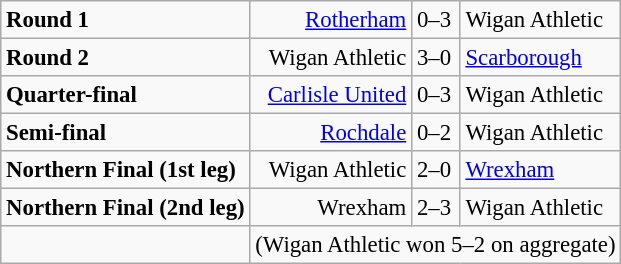<table class="wikitable" style="font-size: 95%;">
<tr>
<td><strong>Round 1</strong></td>
<td align=right><a href='#'>Rotherham</a></td>
<td>0–3</td>
<td>Wigan Athletic</td>
</tr>
<tr>
<td><strong>Round 2</strong></td>
<td align=right>Wigan Athletic</td>
<td>3–0</td>
<td><a href='#'>Scarborough</a></td>
</tr>
<tr>
<td><strong>Quarter-final</strong></td>
<td align=right><a href='#'>Carlisle United</a></td>
<td>0–3</td>
<td>Wigan Athletic</td>
</tr>
<tr>
<td><strong>Semi-final</strong></td>
<td align=right><a href='#'>Rochdale</a></td>
<td>0–2</td>
<td>Wigan Athletic</td>
</tr>
<tr>
<td><strong>Northern Final (1st leg)</strong></td>
<td align=right>Wigan Athletic</td>
<td>2–0</td>
<td><a href='#'>Wrexham</a></td>
</tr>
<tr valign=top>
<td><strong>Northern Final (2nd leg)</strong></td>
<td align=right>Wrexham</td>
<td>2–3</td>
<td>Wigan Athletic</td>
</tr>
<tr>
<td> </td>
<td colspan=4 align=center>(Wigan Athletic won 5–2 on aggregate)</td>
</tr>
</table>
